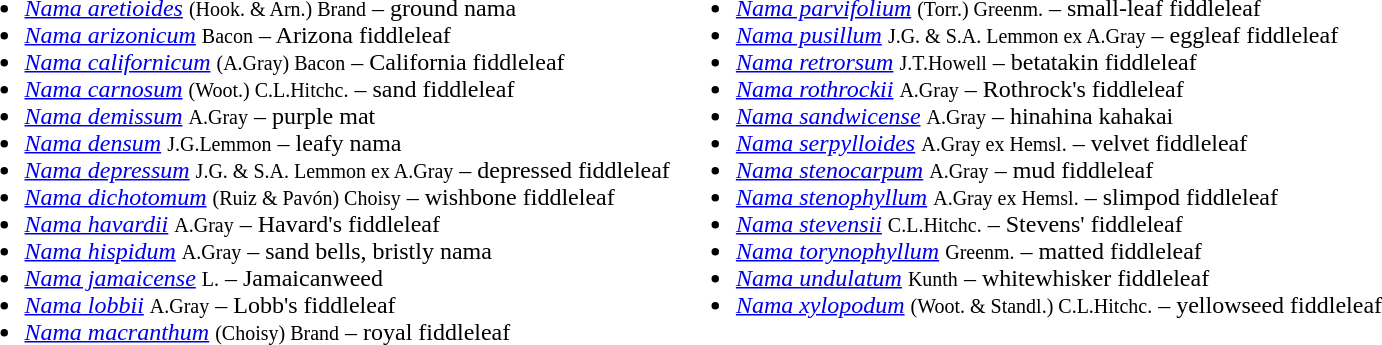<table>
<tr valign=top>
<td><br><ul><li><em><a href='#'>Nama aretioides</a></em> <small>(Hook. & Arn.) Brand</small> – ground nama</li><li><em><a href='#'>Nama arizonicum</a></em> <small>Bacon</small> – Arizona fiddleleaf</li><li><em><a href='#'>Nama californicum</a></em> <small>(A.Gray) Bacon</small> – California fiddleleaf</li><li><em><a href='#'>Nama carnosum</a></em> <small>(Woot.) C.L.Hitchc.</small> – sand fiddleleaf</li><li><em><a href='#'>Nama demissum</a></em> <small>A.Gray</small> – purple mat</li><li><em><a href='#'>Nama densum</a></em> <small>J.G.Lemmon</small> – leafy nama</li><li><em><a href='#'>Nama depressum</a></em> <small>J.G. & S.A. Lemmon ex A.Gray</small> – depressed fiddleleaf</li><li><em><a href='#'>Nama dichotomum</a></em> <small>(Ruiz & Pavón) Choisy</small> – wishbone fiddleleaf</li><li><em><a href='#'>Nama havardii</a></em> <small>A.Gray</small> – Havard's fiddleleaf</li><li><em><a href='#'>Nama hispidum</a></em> <small>A.Gray</small> – sand bells, bristly nama</li><li><em><a href='#'>Nama jamaicense</a></em> <small>L.</small> – Jamaicanweed</li><li><em><a href='#'>Nama lobbii</a></em> <small>A.Gray</small> – Lobb's fiddleleaf</li><li><em><a href='#'>Nama macranthum</a></em> <small>(Choisy) Brand</small> – royal fiddleleaf</li></ul></td>
<td><br><ul><li><em><a href='#'>Nama parvifolium</a></em> <small>(Torr.) Greenm.</small> – small-leaf fiddleleaf</li><li><em><a href='#'>Nama pusillum</a></em> <small>J.G. & S.A. Lemmon ex A.Gray</small> – eggleaf fiddleleaf</li><li><em><a href='#'>Nama retrorsum</a></em> <small>J.T.Howell</small> – betatakin fiddleleaf</li><li><em><a href='#'>Nama rothrockii</a></em> <small>A.Gray</small> – Rothrock's fiddleleaf</li><li><em><a href='#'>Nama sandwicense</a></em> <small>A.Gray</small> – hinahina kahakai</li><li><em><a href='#'>Nama serpylloides</a></em> <small>A.Gray ex Hemsl.</small> – velvet fiddleleaf</li><li><em><a href='#'>Nama stenocarpum</a></em> <small>A.Gray</small> – mud fiddleleaf</li><li><em><a href='#'>Nama stenophyllum</a></em> <small>A.Gray ex Hemsl.</small> – slimpod fiddleleaf</li><li><em><a href='#'>Nama stevensii</a></em> <small>C.L.Hitchc.</small> – Stevens' fiddleleaf</li><li><em><a href='#'>Nama torynophyllum</a></em> <small>Greenm.</small> – matted fiddleleaf</li><li><em><a href='#'>Nama undulatum</a></em> <small>Kunth</small> – whitewhisker fiddleleaf</li><li><em><a href='#'>Nama xylopodum</a></em> <small>(Woot. & Standl.) C.L.Hitchc.</small> – yellowseed fiddleleaf</li></ul></td>
</tr>
</table>
